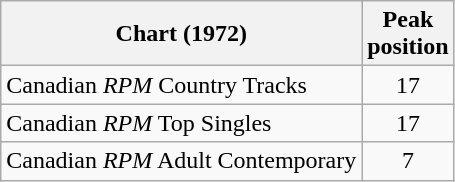<table class="wikitable sortable">
<tr>
<th align="left">Chart (1972)</th>
<th align="center">Peak<br>position</th>
</tr>
<tr>
<td align="left">Canadian <em>RPM</em> Country Tracks</td>
<td align="center">17</td>
</tr>
<tr>
<td align="left">Canadian <em>RPM</em> Top Singles</td>
<td align="center">17</td>
</tr>
<tr>
<td align="left">Canadian <em>RPM</em> Adult Contemporary</td>
<td align="center">7</td>
</tr>
</table>
